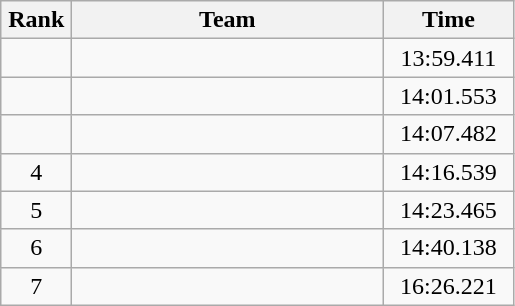<table class=wikitable style="text-align:center">
<tr>
<th width=40>Rank</th>
<th width=200>Team</th>
<th width=80>Time</th>
</tr>
<tr>
<td></td>
<td align=left></td>
<td>13:59.411</td>
</tr>
<tr>
<td></td>
<td align=left></td>
<td>14:01.553</td>
</tr>
<tr>
<td></td>
<td align=left></td>
<td>14:07.482</td>
</tr>
<tr>
<td>4</td>
<td align=left></td>
<td>14:16.539</td>
</tr>
<tr>
<td>5</td>
<td align=left></td>
<td>14:23.465</td>
</tr>
<tr>
<td>6</td>
<td align=left></td>
<td>14:40.138</td>
</tr>
<tr>
<td>7</td>
<td align=left></td>
<td>16:26.221</td>
</tr>
</table>
